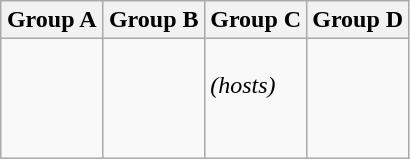<table class="wikitable">
<tr>
<th width=25%>Group A</th>
<th width=25%>Group B</th>
<th width=25%>Group C</th>
<th width=25%>Group D</th>
</tr>
<tr>
<td><br> <br>
 <br>
 <br>
</td>
<td><br> <br>
 <br>
 <br>
</td>
<td><br> <em>(hosts)</em> <br>
 <br>
 <br>
</td>
<td><br> <br>
 <br>
</td>
</tr>
</table>
